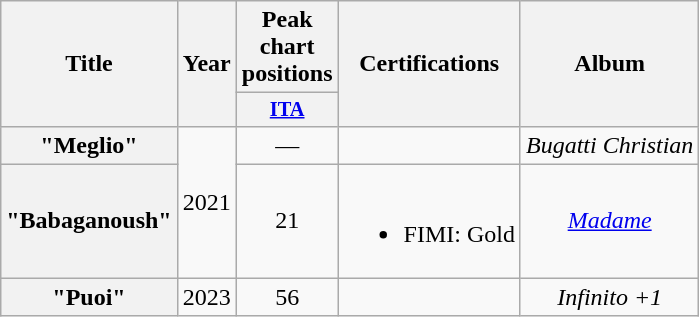<table class="wikitable plainrowheaders" style="text-align:center;">
<tr>
<th scope="col" rowspan="2">Title</th>
<th scope="col" rowspan="2">Year</th>
<th scope="col" colspan="1">Peak chart positions</th>
<th scope="col" rowspan="2">Certifications</th>
<th scope="col" rowspan="2">Album</th>
</tr>
<tr>
<th scope="col" style="width:3em;font-size:85%;"><a href='#'>ITA</a><br></th>
</tr>
<tr>
<th scope="row">"Meglio"<br></th>
<td rowspan="2">2021</td>
<td>—</td>
<td></td>
<td><em>Bugatti Christian</em></td>
</tr>
<tr>
<th scope="row">"Babaganoush"<br></th>
<td>21</td>
<td><br><ul><li>FIMI: Gold</li></ul></td>
<td><em><a href='#'>Madame</a></em></td>
</tr>
<tr>
<th scope="row">"Puoi"<br></th>
<td>2023</td>
<td>56</td>
<td></td>
<td><em>Infinito +1</em></td>
</tr>
</table>
